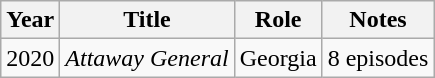<table class="wikitable">
<tr>
<th>Year</th>
<th>Title</th>
<th>Role</th>
<th>Notes</th>
</tr>
<tr>
<td>2020</td>
<td><em>Attaway General</em></td>
<td>Georgia</td>
<td>8 episodes</td>
</tr>
</table>
